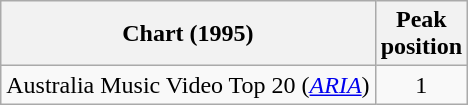<table class="wikitable sortable">
<tr>
<th>Chart (1995)</th>
<th>Peak<br>position</th>
</tr>
<tr>
<td>Australia Music Video Top 20 (<em><a href='#'>ARIA</a></em>)</td>
<td align="center">1</td>
</tr>
</table>
